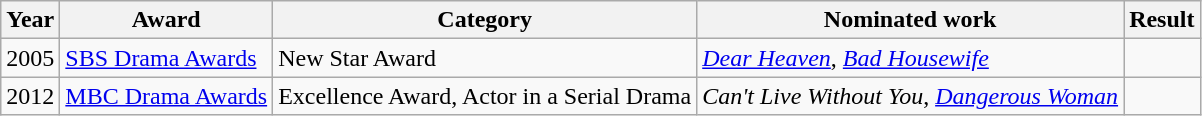<table class="wikitable">
<tr>
<th>Year</th>
<th>Award</th>
<th>Category</th>
<th>Nominated work</th>
<th>Result</th>
</tr>
<tr>
<td>2005</td>
<td><a href='#'>SBS Drama Awards</a></td>
<td>New Star Award</td>
<td><em><a href='#'>Dear Heaven</a></em>, <em><a href='#'>Bad Housewife</a></em></td>
<td></td>
</tr>
<tr>
<td>2012</td>
<td><a href='#'>MBC Drama Awards</a></td>
<td>Excellence Award, Actor in a Serial Drama</td>
<td><em>Can't Live Without You</em>, <em><a href='#'>Dangerous Woman</a></em></td>
<td></td>
</tr>
</table>
